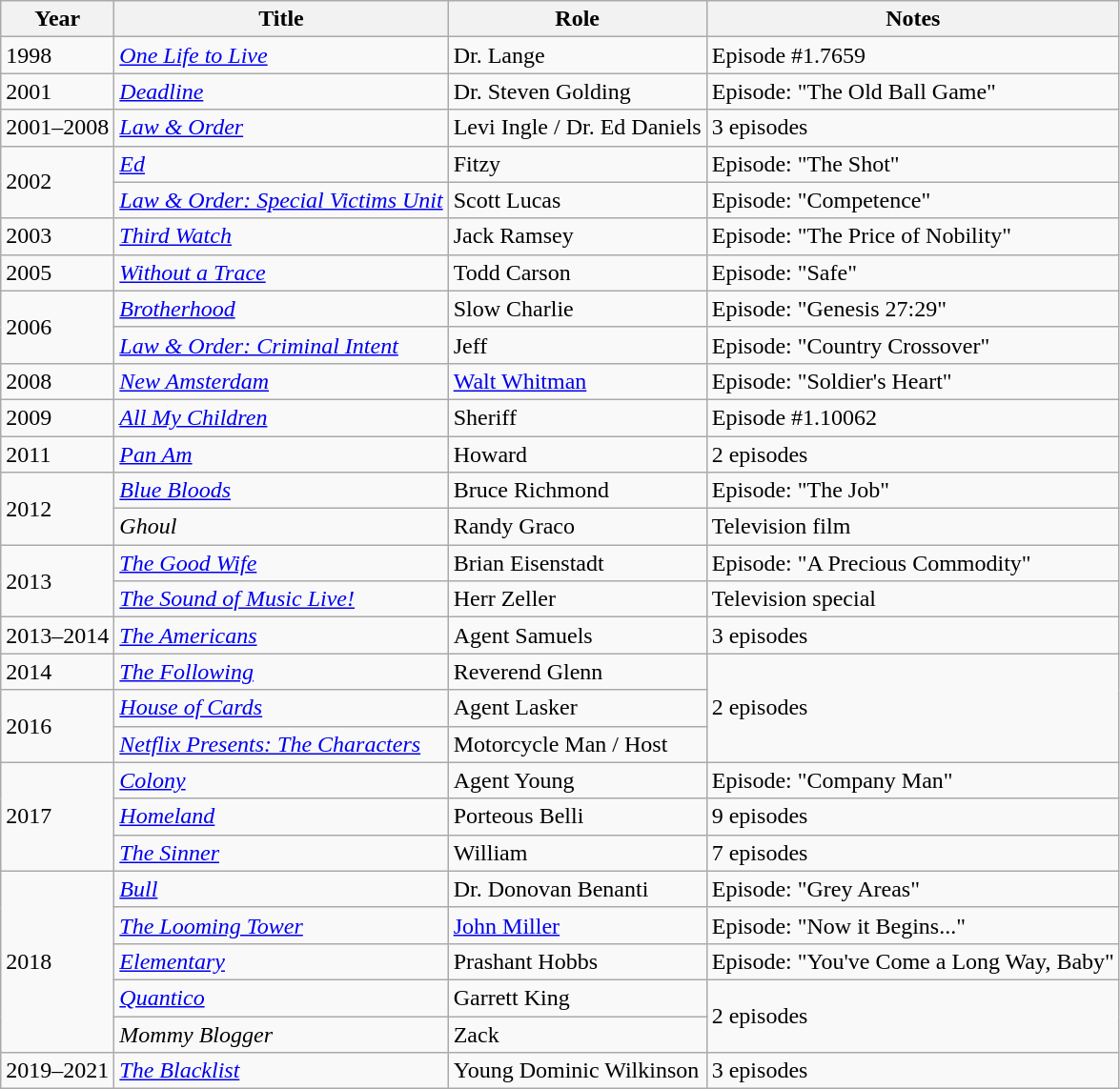<table class="wikitable sortable">
<tr>
<th>Year</th>
<th>Title</th>
<th>Role</th>
<th>Notes</th>
</tr>
<tr>
<td>1998</td>
<td><em><a href='#'>One Life to Live</a></em></td>
<td>Dr. Lange</td>
<td>Episode #1.7659</td>
</tr>
<tr>
<td>2001</td>
<td><a href='#'><em>Deadline</em></a></td>
<td>Dr. Steven Golding</td>
<td>Episode: "The Old Ball Game"</td>
</tr>
<tr>
<td>2001–2008</td>
<td><em><a href='#'>Law & Order</a></em></td>
<td>Levi Ingle / Dr. Ed Daniels</td>
<td>3 episodes</td>
</tr>
<tr>
<td rowspan="2">2002</td>
<td><a href='#'><em>Ed</em></a></td>
<td>Fitzy</td>
<td>Episode: "The Shot"</td>
</tr>
<tr>
<td><em><a href='#'>Law & Order: Special Victims Unit</a></em></td>
<td>Scott Lucas</td>
<td>Episode: "Competence"</td>
</tr>
<tr>
<td>2003</td>
<td><em><a href='#'>Third Watch</a></em></td>
<td>Jack Ramsey</td>
<td>Episode: "The Price of Nobility"</td>
</tr>
<tr>
<td>2005</td>
<td><em><a href='#'>Without a Trace</a></em></td>
<td>Todd Carson</td>
<td>Episode: "Safe"</td>
</tr>
<tr>
<td rowspan="2">2006</td>
<td><a href='#'><em>Brotherhood</em></a></td>
<td>Slow Charlie</td>
<td>Episode: "Genesis 27:29"</td>
</tr>
<tr>
<td><em><a href='#'>Law & Order: Criminal Intent</a></em></td>
<td>Jeff</td>
<td>Episode: "Country Crossover"</td>
</tr>
<tr>
<td>2008</td>
<td><a href='#'><em>New Amsterdam</em></a></td>
<td><a href='#'>Walt Whitman</a></td>
<td>Episode: "Soldier's Heart"</td>
</tr>
<tr>
<td>2009</td>
<td><em><a href='#'>All My Children</a></em></td>
<td>Sheriff</td>
<td>Episode #1.10062</td>
</tr>
<tr>
<td>2011</td>
<td><a href='#'><em>Pan Am</em></a></td>
<td>Howard</td>
<td>2 episodes</td>
</tr>
<tr>
<td rowspan="2">2012</td>
<td><a href='#'><em>Blue Bloods</em></a></td>
<td>Bruce Richmond</td>
<td>Episode: "The Job"</td>
</tr>
<tr>
<td><em>Ghoul</em></td>
<td>Randy Graco</td>
<td>Television film</td>
</tr>
<tr>
<td rowspan="2">2013</td>
<td><em><a href='#'>The Good Wife</a></em></td>
<td>Brian Eisenstadt</td>
<td>Episode: "A Precious Commodity"</td>
</tr>
<tr>
<td><em><a href='#'>The Sound of Music Live!</a></em></td>
<td>Herr Zeller</td>
<td>Television special</td>
</tr>
<tr>
<td>2013–2014</td>
<td><em><a href='#'>The Americans</a></em></td>
<td>Agent Samuels</td>
<td>3 episodes</td>
</tr>
<tr>
<td>2014</td>
<td><em><a href='#'>The Following</a></em></td>
<td>Reverend Glenn</td>
<td rowspan="3">2 episodes</td>
</tr>
<tr>
<td rowspan="2">2016</td>
<td><a href='#'><em>House of Cards</em></a></td>
<td>Agent Lasker</td>
</tr>
<tr>
<td><em><a href='#'>Netflix Presents: The Characters</a></em></td>
<td>Motorcycle Man / Host</td>
</tr>
<tr>
<td rowspan="3">2017</td>
<td><a href='#'><em>Colony</em></a></td>
<td>Agent Young</td>
<td>Episode: "Company Man"</td>
</tr>
<tr>
<td><a href='#'><em>Homeland</em></a></td>
<td>Porteous Belli</td>
<td>9 episodes</td>
</tr>
<tr>
<td><a href='#'><em>The Sinner</em></a></td>
<td>William</td>
<td>7 episodes</td>
</tr>
<tr>
<td rowspan="5">2018</td>
<td><a href='#'><em>Bull</em></a></td>
<td>Dr. Donovan Benanti</td>
<td>Episode: "Grey Areas"</td>
</tr>
<tr>
<td><a href='#'><em>The Looming Tower</em></a></td>
<td><a href='#'>John Miller</a></td>
<td>Episode: "Now it Begins..."</td>
</tr>
<tr>
<td><a href='#'><em>Elementary</em></a></td>
<td>Prashant Hobbs</td>
<td>Episode: "You've Come a Long Way, Baby"</td>
</tr>
<tr>
<td><a href='#'><em>Quantico</em></a></td>
<td>Garrett King</td>
<td rowspan="2">2 episodes</td>
</tr>
<tr>
<td><em>Mommy Blogger</em></td>
<td>Zack</td>
</tr>
<tr>
<td>2019–2021</td>
<td><em><a href='#'>The Blacklist</a></em></td>
<td>Young Dominic Wilkinson</td>
<td>3 episodes</td>
</tr>
</table>
